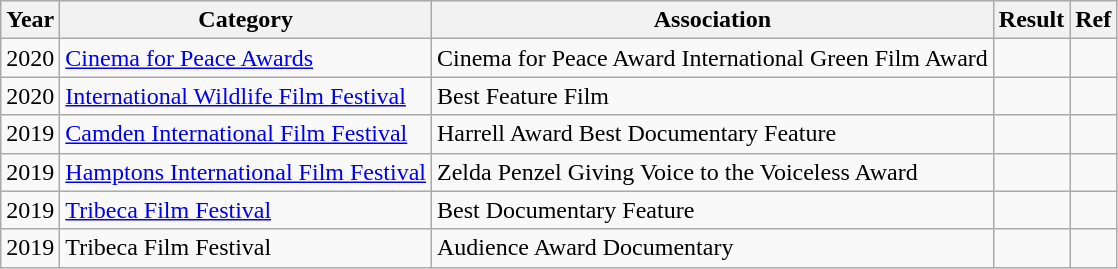<table class="wikitable">
<tr>
<th>Year</th>
<th>Category</th>
<th>Association</th>
<th>Result</th>
<th>Ref</th>
</tr>
<tr>
<td>2020</td>
<td><a href='#'>Cinema for Peace Awards</a></td>
<td>Cinema for Peace Award International Green Film Award</td>
<td></td>
<td></td>
</tr>
<tr>
<td>2020</td>
<td><a href='#'>International Wildlife Film Festival</a></td>
<td>Best Feature Film</td>
<td></td>
<td></td>
</tr>
<tr>
<td>2019</td>
<td><a href='#'>Camden International Film Festival</a></td>
<td>Harrell Award Best Documentary Feature</td>
<td></td>
<td></td>
</tr>
<tr>
<td>2019</td>
<td><a href='#'>Hamptons International Film Festival</a></td>
<td>Zelda Penzel Giving Voice to the Voiceless Award</td>
<td></td>
<td></td>
</tr>
<tr>
<td>2019</td>
<td><a href='#'>Tribeca Film Festival</a></td>
<td>Best Documentary Feature</td>
<td></td>
<td></td>
</tr>
<tr>
<td>2019</td>
<td>Tribeca Film Festival</td>
<td>Audience Award Documentary</td>
<td></td>
<td></td>
</tr>
</table>
